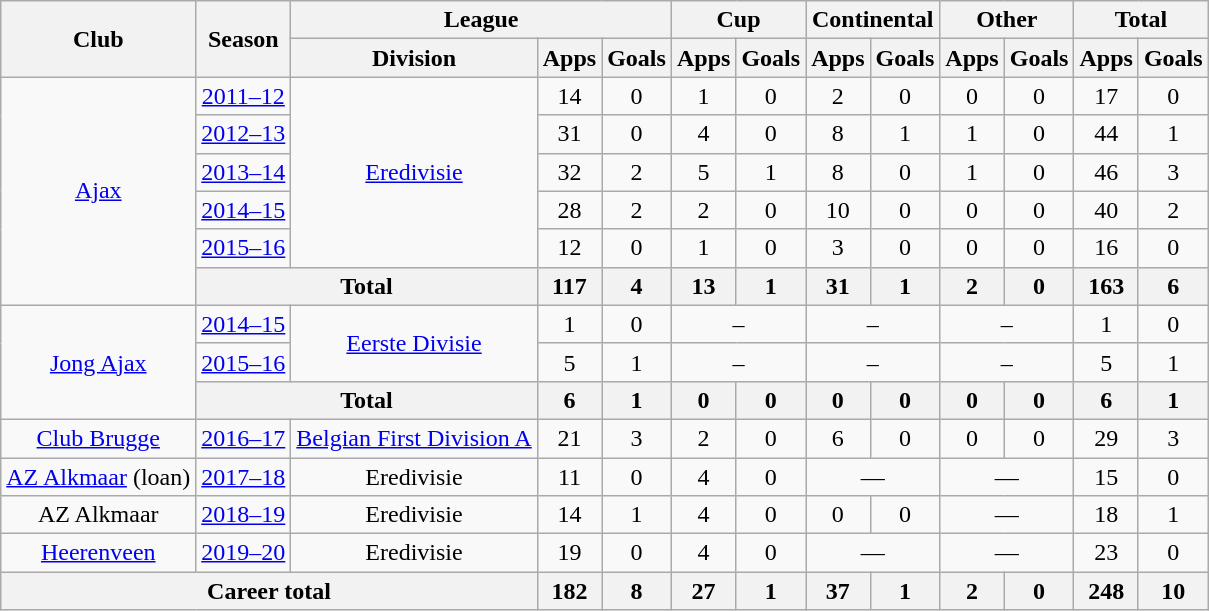<table class="wikitable" style="text-align:center">
<tr>
<th rowspan="2">Club</th>
<th rowspan="2">Season</th>
<th colspan="3">League</th>
<th colspan="2">Cup</th>
<th colspan="2">Continental</th>
<th colspan="2">Other</th>
<th colspan="2">Total</th>
</tr>
<tr>
<th>Division</th>
<th>Apps</th>
<th>Goals</th>
<th>Apps</th>
<th>Goals</th>
<th>Apps</th>
<th>Goals</th>
<th>Apps</th>
<th>Goals</th>
<th>Apps</th>
<th>Goals</th>
</tr>
<tr>
<td rowspan="6"><a href='#'>Ajax</a></td>
<td><a href='#'>2011–12</a></td>
<td rowspan="5"><a href='#'>Eredivisie</a></td>
<td>14</td>
<td>0</td>
<td>1</td>
<td>0</td>
<td>2</td>
<td>0</td>
<td>0</td>
<td>0</td>
<td>17</td>
<td>0</td>
</tr>
<tr>
<td><a href='#'>2012–13</a></td>
<td>31</td>
<td>0</td>
<td>4</td>
<td>0</td>
<td>8</td>
<td>1</td>
<td>1</td>
<td>0</td>
<td>44</td>
<td>1</td>
</tr>
<tr>
<td><a href='#'>2013–14</a></td>
<td>32</td>
<td>2</td>
<td>5</td>
<td>1</td>
<td>8</td>
<td>0</td>
<td>1</td>
<td>0</td>
<td>46</td>
<td>3</td>
</tr>
<tr>
<td><a href='#'>2014–15</a></td>
<td>28</td>
<td>2</td>
<td>2</td>
<td>0</td>
<td>10</td>
<td>0</td>
<td>0</td>
<td>0</td>
<td>40</td>
<td>2</td>
</tr>
<tr>
<td><a href='#'>2015–16</a></td>
<td>12</td>
<td>0</td>
<td>1</td>
<td>0</td>
<td>3</td>
<td>0</td>
<td>0</td>
<td>0</td>
<td>16</td>
<td>0</td>
</tr>
<tr>
<th colspan="2">Total</th>
<th>117</th>
<th>4</th>
<th>13</th>
<th>1</th>
<th>31</th>
<th>1</th>
<th>2</th>
<th>0</th>
<th>163</th>
<th>6</th>
</tr>
<tr>
<td rowspan="3"><a href='#'>Jong Ajax</a></td>
<td><a href='#'>2014–15</a></td>
<td rowspan="2"><a href='#'>Eerste Divisie</a></td>
<td>1</td>
<td>0</td>
<td colspan="2">–</td>
<td colspan="2">–</td>
<td colspan="2">–</td>
<td>1</td>
<td>0</td>
</tr>
<tr>
<td><a href='#'>2015–16</a></td>
<td>5</td>
<td>1</td>
<td colspan="2">–</td>
<td colspan="2">–</td>
<td colspan="2">–</td>
<td>5</td>
<td>1</td>
</tr>
<tr>
<th colspan="2">Total</th>
<th>6</th>
<th>1</th>
<th>0</th>
<th>0</th>
<th>0</th>
<th>0</th>
<th>0</th>
<th>0</th>
<th>6</th>
<th>1</th>
</tr>
<tr>
<td><a href='#'>Club Brugge</a></td>
<td><a href='#'>2016–17</a></td>
<td><a href='#'>Belgian First Division A</a></td>
<td>21</td>
<td>3</td>
<td>2</td>
<td>0</td>
<td>6</td>
<td>0</td>
<td>0</td>
<td>0</td>
<td>29</td>
<td>3</td>
</tr>
<tr>
<td><a href='#'>AZ Alkmaar</a> (loan)</td>
<td><a href='#'>2017–18</a></td>
<td>Eredivisie</td>
<td>11</td>
<td>0</td>
<td>4</td>
<td>0</td>
<td colspan="2">—</td>
<td colspan="2">—</td>
<td>15</td>
<td>0</td>
</tr>
<tr>
<td>AZ Alkmaar</td>
<td><a href='#'>2018–19</a></td>
<td>Eredivisie</td>
<td>14</td>
<td>1</td>
<td>4</td>
<td>0</td>
<td>0</td>
<td>0</td>
<td colspan="2">—</td>
<td>18</td>
<td>1</td>
</tr>
<tr>
<td><a href='#'>Heerenveen</a></td>
<td><a href='#'>2019–20</a></td>
<td>Eredivisie</td>
<td>19</td>
<td>0</td>
<td>4</td>
<td>0</td>
<td colspan="2">—</td>
<td colspan="2">—</td>
<td>23</td>
<td>0</td>
</tr>
<tr>
<th colspan="3">Career total</th>
<th>182</th>
<th>8</th>
<th>27</th>
<th>1</th>
<th>37</th>
<th>1</th>
<th>2</th>
<th>0</th>
<th>248</th>
<th>10</th>
</tr>
</table>
